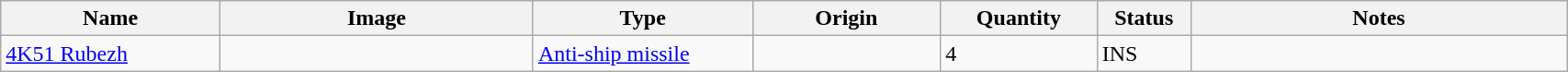<table class="wikitable" style="width:90%;">
<tr>
<th width=14%>Name</th>
<th width=20%>Image</th>
<th width=14%>Type</th>
<th width=12%>Origin</th>
<th width=10%>Quantity</th>
<th width=06%>Status</th>
<th width=24%>Notes</th>
</tr>
<tr>
<td><a href='#'>4K51 Rubezh</a></td>
<td></td>
<td><a href='#'>Anti-ship missile</a></td>
<td></td>
<td>4</td>
<td>INS</td>
<td></td>
</tr>
</table>
